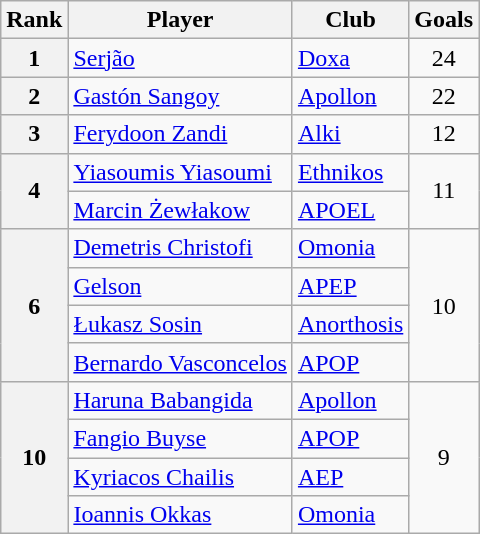<table class="wikitable" style="text-align:center">
<tr>
<th>Rank</th>
<th>Player</th>
<th>Club</th>
<th>Goals</th>
</tr>
<tr>
<th>1</th>
<td align="left"> <a href='#'>Serjão</a></td>
<td align="left"><a href='#'>Doxa</a></td>
<td>24</td>
</tr>
<tr>
<th>2</th>
<td align="left"> <a href='#'>Gastón Sangoy</a></td>
<td align="left"><a href='#'>Apollon</a></td>
<td>22</td>
</tr>
<tr>
<th>3</th>
<td align="left"> <a href='#'>Ferydoon Zandi</a></td>
<td align="left"><a href='#'>Alki</a></td>
<td>12</td>
</tr>
<tr>
<th rowspan="2">4</th>
<td align="left"> <a href='#'>Yiasoumis Yiasoumi</a></td>
<td align="left"><a href='#'>Ethnikos</a></td>
<td rowspan="2">11</td>
</tr>
<tr>
<td align="left"> <a href='#'>Marcin Żewłakow</a></td>
<td align="left"><a href='#'>APOEL</a></td>
</tr>
<tr>
<th rowspan="4">6</th>
<td align="left"> <a href='#'>Demetris Christofi</a></td>
<td align="left"><a href='#'>Omonia</a></td>
<td rowspan="4">10</td>
</tr>
<tr>
<td align="left"> <a href='#'>Gelson</a></td>
<td align="left"><a href='#'>APEP</a></td>
</tr>
<tr>
<td align="left"> <a href='#'>Łukasz Sosin</a></td>
<td align="left"><a href='#'>Anorthosis</a></td>
</tr>
<tr>
<td align="left"> <a href='#'>Bernardo Vasconcelos</a></td>
<td align="left"><a href='#'>APOP</a></td>
</tr>
<tr>
<th rowspan="4">10</th>
<td align="left"> <a href='#'>Haruna Babangida</a></td>
<td align="left"><a href='#'>Apollon</a></td>
<td rowspan="4">9</td>
</tr>
<tr>
<td align="left"> <a href='#'>Fangio Buyse</a></td>
<td align="left"><a href='#'>APOP</a></td>
</tr>
<tr>
<td align="left"> <a href='#'>Kyriacos Chailis</a></td>
<td align="left"><a href='#'>AEP</a></td>
</tr>
<tr>
<td align="left"> <a href='#'>Ioannis Okkas</a></td>
<td align="left"><a href='#'>Omonia</a></td>
</tr>
</table>
